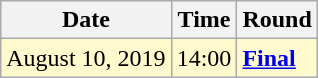<table class="wikitable">
<tr>
<th>Date</th>
<th>Time</th>
<th>Round</th>
</tr>
<tr style=background:lemonchiffon>
<td>August 10, 2019</td>
<td>14:00</td>
<td><strong><a href='#'>Final</a></strong></td>
</tr>
</table>
